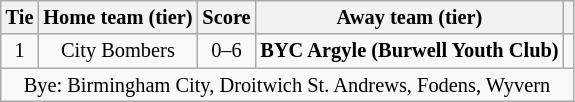<table class="wikitable" style="text-align:center; font-size:85%">
<tr>
<th>Tie</th>
<th>Home team (tier)</th>
<th>Score</th>
<th>Away team (tier)</th>
<th></th>
</tr>
<tr>
<td align="center">1</td>
<td>City Bombers</td>
<td align="center">0–6</td>
<td><strong>BYC Argyle (Burwell Youth Club)</strong></td>
<td></td>
</tr>
<tr>
<td colspan="5" align="center">Bye: Birmingham City, Droitwich St. Andrews, Fodens, Wyvern</td>
</tr>
</table>
